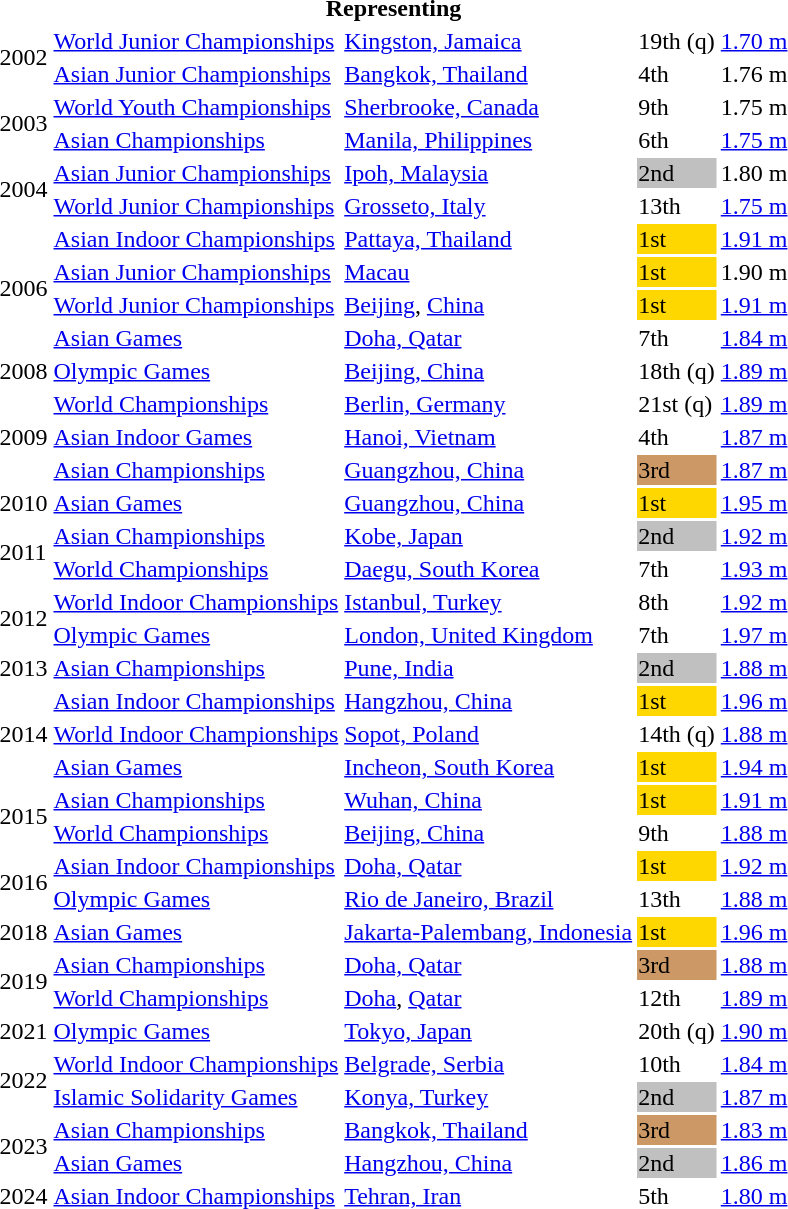<table>
<tr>
<th colspan="5">Representing </th>
</tr>
<tr>
<td rowspan=2>2002</td>
<td><a href='#'>World Junior Championships</a></td>
<td><a href='#'>Kingston, Jamaica</a></td>
<td>19th (q)</td>
<td><a href='#'>1.70 m</a></td>
</tr>
<tr>
<td><a href='#'>Asian Junior Championships</a></td>
<td><a href='#'>Bangkok, Thailand</a></td>
<td>4th</td>
<td>1.76 m</td>
</tr>
<tr>
<td rowspan=2>2003</td>
<td><a href='#'>World Youth Championships</a></td>
<td><a href='#'>Sherbrooke, Canada</a></td>
<td>9th</td>
<td>1.75 m</td>
</tr>
<tr>
<td><a href='#'>Asian Championships</a></td>
<td><a href='#'>Manila, Philippines</a></td>
<td>6th</td>
<td><a href='#'>1.75 m</a></td>
</tr>
<tr>
<td rowspan=2>2004</td>
<td><a href='#'>Asian Junior Championships</a></td>
<td><a href='#'>Ipoh, Malaysia</a></td>
<td bgcolor=silver>2nd</td>
<td>1.80 m</td>
</tr>
<tr>
<td><a href='#'>World Junior Championships</a></td>
<td><a href='#'>Grosseto, Italy</a></td>
<td>13th</td>
<td><a href='#'>1.75 m</a></td>
</tr>
<tr>
<td rowspan=4>2006</td>
<td><a href='#'>Asian Indoor Championships</a></td>
<td><a href='#'>Pattaya, Thailand</a></td>
<td bgcolor=gold>1st</td>
<td><a href='#'>1.91 m</a></td>
</tr>
<tr>
<td><a href='#'>Asian Junior Championships</a></td>
<td><a href='#'>Macau</a></td>
<td bgcolor=gold>1st</td>
<td>1.90 m</td>
</tr>
<tr>
<td><a href='#'>World Junior Championships</a></td>
<td><a href='#'>Beijing</a>, <a href='#'>China</a></td>
<td bgcolor=gold>1st</td>
<td><a href='#'>1.91 m</a></td>
</tr>
<tr>
<td><a href='#'>Asian Games</a></td>
<td><a href='#'>Doha, Qatar</a></td>
<td>7th</td>
<td><a href='#'>1.84 m</a></td>
</tr>
<tr>
<td>2008</td>
<td><a href='#'>Olympic Games</a></td>
<td><a href='#'>Beijing, China</a></td>
<td>18th (q)</td>
<td><a href='#'>1.89 m</a></td>
</tr>
<tr>
<td rowspan=3>2009</td>
<td><a href='#'>World Championships</a></td>
<td><a href='#'>Berlin, Germany</a></td>
<td>21st (q)</td>
<td><a href='#'>1.89 m</a></td>
</tr>
<tr>
<td><a href='#'>Asian Indoor Games</a></td>
<td><a href='#'>Hanoi, Vietnam</a></td>
<td>4th</td>
<td><a href='#'>1.87 m</a></td>
</tr>
<tr>
<td><a href='#'>Asian Championships</a></td>
<td><a href='#'>Guangzhou, China</a></td>
<td bgcolor=cc9966>3rd</td>
<td><a href='#'>1.87 m</a></td>
</tr>
<tr>
<td>2010</td>
<td><a href='#'>Asian Games</a></td>
<td><a href='#'>Guangzhou, China</a></td>
<td bgcolor=gold>1st</td>
<td><a href='#'>1.95 m</a></td>
</tr>
<tr>
<td rowspan=2>2011</td>
<td><a href='#'>Asian Championships</a></td>
<td><a href='#'>Kobe, Japan</a></td>
<td bgcolor=silver>2nd</td>
<td><a href='#'>1.92 m</a></td>
</tr>
<tr>
<td><a href='#'>World Championships</a></td>
<td><a href='#'>Daegu, South Korea</a></td>
<td>7th</td>
<td><a href='#'>1.93 m</a></td>
</tr>
<tr>
<td rowspan=2>2012</td>
<td><a href='#'>World Indoor Championships</a></td>
<td><a href='#'>Istanbul, Turkey</a></td>
<td>8th</td>
<td><a href='#'>1.92 m</a></td>
</tr>
<tr>
<td><a href='#'>Olympic Games</a></td>
<td><a href='#'>London, United Kingdom</a></td>
<td>7th</td>
<td><a href='#'>1.97 m</a></td>
</tr>
<tr>
<td>2013</td>
<td><a href='#'>Asian Championships</a></td>
<td><a href='#'>Pune, India</a></td>
<td bgcolor=silver>2nd</td>
<td><a href='#'>1.88 m</a></td>
</tr>
<tr>
<td rowspan=3>2014</td>
<td><a href='#'>Asian Indoor Championships</a></td>
<td><a href='#'>Hangzhou, China</a></td>
<td bgcolor=gold>1st</td>
<td><a href='#'>1.96 m</a></td>
</tr>
<tr>
<td><a href='#'>World Indoor Championships</a></td>
<td><a href='#'>Sopot, Poland</a></td>
<td>14th (q)</td>
<td><a href='#'>1.88 m</a></td>
</tr>
<tr>
<td><a href='#'>Asian Games</a></td>
<td><a href='#'>Incheon, South Korea</a></td>
<td bgcolor=gold>1st</td>
<td><a href='#'>1.94 m</a></td>
</tr>
<tr>
<td rowspan=2>2015</td>
<td><a href='#'>Asian Championships</a></td>
<td><a href='#'>Wuhan, China</a></td>
<td bgcolor=gold>1st</td>
<td><a href='#'>1.91 m</a></td>
</tr>
<tr>
<td><a href='#'>World Championships</a></td>
<td><a href='#'>Beijing, China</a></td>
<td>9th</td>
<td><a href='#'>1.88 m</a></td>
</tr>
<tr>
<td rowspan=2>2016</td>
<td><a href='#'>Asian Indoor Championships</a></td>
<td><a href='#'>Doha, Qatar</a></td>
<td bgcolor=gold>1st</td>
<td><a href='#'>1.92 m</a></td>
</tr>
<tr>
<td><a href='#'>Olympic Games</a></td>
<td><a href='#'>Rio de Janeiro, Brazil</a></td>
<td>13th</td>
<td><a href='#'>1.88 m</a></td>
</tr>
<tr>
<td>2018</td>
<td><a href='#'>Asian Games</a></td>
<td><a href='#'>Jakarta-Palembang, Indonesia</a></td>
<td bgcolor=gold>1st</td>
<td><a href='#'>1.96 m</a></td>
</tr>
<tr>
<td rowspan=2>2019</td>
<td><a href='#'>Asian Championships</a></td>
<td><a href='#'>Doha, Qatar</a></td>
<td bgcolor=cc9966>3rd</td>
<td><a href='#'>1.88 m</a></td>
</tr>
<tr>
<td><a href='#'>World Championships</a></td>
<td><a href='#'>Doha</a>, <a href='#'>Qatar</a></td>
<td>12th</td>
<td><a href='#'>1.89 m</a></td>
</tr>
<tr>
<td>2021</td>
<td><a href='#'>Olympic Games</a></td>
<td><a href='#'>Tokyo, Japan</a></td>
<td>20th (q)</td>
<td><a href='#'>1.90 m</a></td>
</tr>
<tr>
<td rowspan=2>2022</td>
<td><a href='#'>World Indoor Championships</a></td>
<td><a href='#'>Belgrade, Serbia</a></td>
<td>10th</td>
<td><a href='#'>1.84 m</a></td>
</tr>
<tr>
<td><a href='#'>Islamic Solidarity Games</a></td>
<td><a href='#'>Konya, Turkey</a></td>
<td bgcolor=silver>2nd</td>
<td><a href='#'>1.87 m</a></td>
</tr>
<tr>
<td rowspan=2>2023</td>
<td><a href='#'>Asian Championships</a></td>
<td><a href='#'>Bangkok, Thailand</a></td>
<td bgcolor=cc9966>3rd</td>
<td><a href='#'>1.83 m</a></td>
</tr>
<tr>
<td><a href='#'>Asian Games</a></td>
<td><a href='#'>Hangzhou, China</a></td>
<td bgcolor=silver>2nd</td>
<td><a href='#'>1.86 m</a></td>
</tr>
<tr>
<td>2024</td>
<td><a href='#'>Asian Indoor Championships</a></td>
<td><a href='#'>Tehran, Iran</a></td>
<td>5th</td>
<td><a href='#'>1.80 m</a></td>
</tr>
</table>
